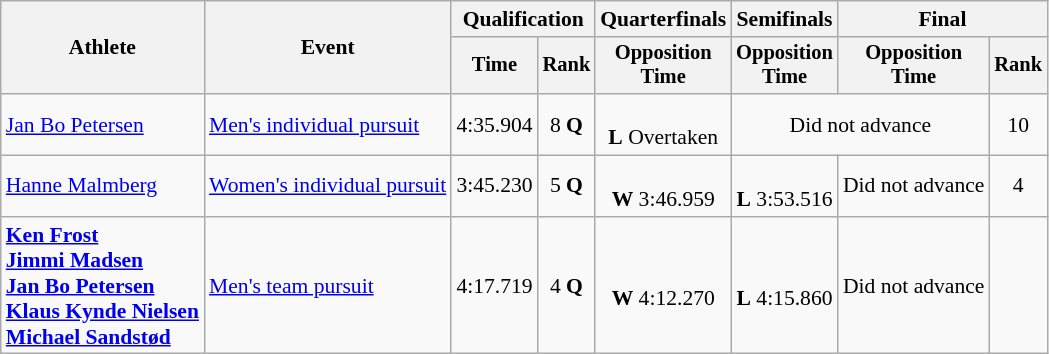<table class="wikitable" style="font-size:90%">
<tr>
<th rowspan=2>Athlete</th>
<th rowspan=2>Event</th>
<th colspan=2>Qualification</th>
<th>Quarterfinals</th>
<th>Semifinals</th>
<th colspan=2>Final</th>
</tr>
<tr style="font-size:95%">
<th>Time</th>
<th>Rank</th>
<th>Opposition<br>Time</th>
<th>Opposition<br>Time</th>
<th>Opposition<br>Time</th>
<th>Rank</th>
</tr>
<tr align=center>
<td align=left><a href='#'>Jan Bo Petersen</a></td>
<td align=left><a href='#'>Men's individual pursuit</a></td>
<td>4:35.904</td>
<td>8 <strong>Q</strong></td>
<td><br><strong>L</strong> Overtaken</td>
<td colspan=2>Did not advance</td>
<td>10</td>
</tr>
<tr align=center>
<td align=left><a href='#'>Hanne Malmberg</a></td>
<td align=left><a href='#'>Women's individual pursuit</a></td>
<td>3:45.230</td>
<td>5 <strong>Q</strong></td>
<td><br><strong>W</strong> 3:46.959</td>
<td><br><strong>L</strong> 3:53.516</td>
<td>Did not advance</td>
<td>4</td>
</tr>
<tr align=center>
<td align=left><strong><a href='#'>Ken Frost</a><br><a href='#'>Jimmi Madsen</a><br><a href='#'>Jan Bo Petersen</a><br><a href='#'>Klaus Kynde Nielsen</a><br><a href='#'>Michael Sandstød</a></strong></td>
<td align=left><a href='#'>Men's team pursuit</a></td>
<td>4:17.719</td>
<td>4 <strong>Q</strong></td>
<td><br><strong>W</strong> 4:12.270</td>
<td><br><strong>L</strong> 4:15.860</td>
<td>Did not advance</td>
<td></td>
</tr>
</table>
